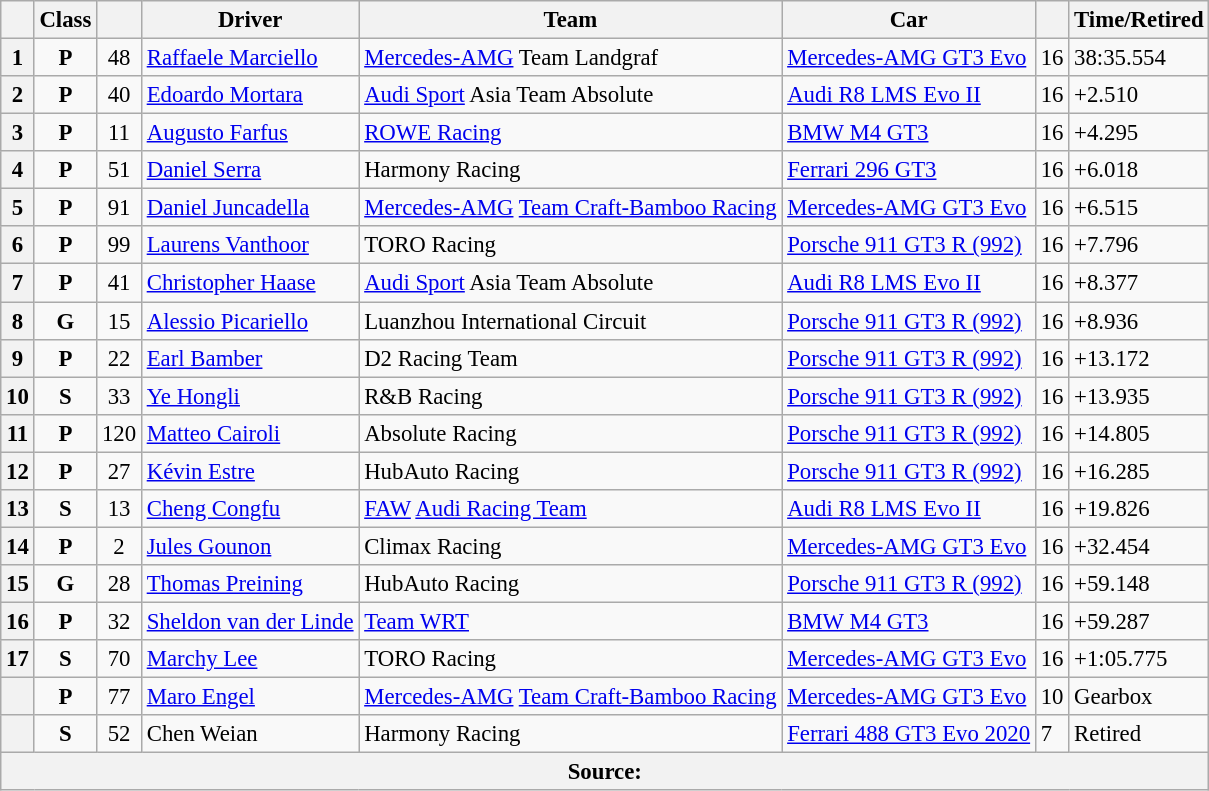<table class="wikitable" style="font-size: 95%;">
<tr>
<th scope="col"></th>
<th scope="col">Class</th>
<th scope="col"></th>
<th scope="col">Driver</th>
<th scope="col">Team</th>
<th scope="col">Car</th>
<th scope="col"></th>
<th scope="col">Time/Retired</th>
</tr>
<tr>
<th>1</th>
<td align=center><strong><span>P</span></strong></td>
<td align="center">48</td>
<td> <a href='#'>Raffaele Marciello</a></td>
<td> <a href='#'>Mercedes-AMG</a> Team Landgraf</td>
<td><a href='#'>Mercedes-AMG GT3 Evo</a></td>
<td>16</td>
<td>38:35.554</td>
</tr>
<tr>
<th>2</th>
<td align=center><strong><span>P</span></strong></td>
<td align="center">40</td>
<td> <a href='#'>Edoardo Mortara</a></td>
<td> <a href='#'>Audi Sport</a> Asia Team Absolute</td>
<td><a href='#'>Audi R8 LMS Evo II</a></td>
<td>16</td>
<td>+2.510</td>
</tr>
<tr>
<th>3</th>
<td align="center"><strong><span>P</span></strong></td>
<td align="center">11</td>
<td> <a href='#'>Augusto Farfus</a></td>
<td> <a href='#'>ROWE Racing</a></td>
<td><a href='#'>BMW M4 GT3</a></td>
<td>16</td>
<td>+4.295</td>
</tr>
<tr>
<th>4</th>
<td align="center"><strong><span>P</span></strong></td>
<td align="center">51</td>
<td> <a href='#'>Daniel Serra</a></td>
<td> Harmony Racing</td>
<td><a href='#'>Ferrari 296 GT3</a></td>
<td>16</td>
<td>+6.018</td>
</tr>
<tr>
<th>5</th>
<td align="center"><strong><span>P</span></strong></td>
<td align="center">91</td>
<td> <a href='#'>Daniel Juncadella</a></td>
<td> <a href='#'>Mercedes-AMG</a> <a href='#'>Team Craft-Bamboo Racing</a></td>
<td><a href='#'>Mercedes-AMG GT3 Evo</a></td>
<td>16</td>
<td>+6.515</td>
</tr>
<tr>
<th>6</th>
<td align="center"><strong><span>P</span></strong></td>
<td align="center">99</td>
<td> <a href='#'>Laurens Vanthoor</a></td>
<td> TORO Racing</td>
<td><a href='#'>Porsche 911 GT3 R (992)</a></td>
<td>16</td>
<td>+7.796</td>
</tr>
<tr>
<th>7</th>
<td align="center"><strong><span>P</span></strong></td>
<td align="center">41</td>
<td> <a href='#'>Christopher Haase</a></td>
<td> <a href='#'>Audi Sport</a> Asia Team Absolute</td>
<td><a href='#'>Audi R8 LMS Evo II</a></td>
<td>16</td>
<td>+8.377</td>
</tr>
<tr>
<th>8</th>
<td align="center"><strong><span>G</span></strong></td>
<td align="center">15</td>
<td> <a href='#'>Alessio Picariello</a></td>
<td> Luanzhou International Circuit</td>
<td><a href='#'>Porsche 911 GT3 R (992)</a></td>
<td>16</td>
<td>+8.936</td>
</tr>
<tr>
<th>9</th>
<td align="center"><strong><span>P</span></strong></td>
<td align="center">22</td>
<td> <a href='#'>Earl Bamber</a></td>
<td> D2 Racing Team</td>
<td><a href='#'>Porsche 911 GT3 R (992)</a></td>
<td>16</td>
<td>+13.172</td>
</tr>
<tr>
<th>10</th>
<td align="center"><strong><span>S</span></strong></td>
<td align="center">33</td>
<td> <a href='#'>Ye Hongli</a></td>
<td> R&B Racing</td>
<td><a href='#'>Porsche 911 GT3 R (992)</a></td>
<td>16</td>
<td>+13.935</td>
</tr>
<tr>
<th>11</th>
<td align="center"><strong><span>P</span></strong></td>
<td align="center">120</td>
<td> <a href='#'>Matteo Cairoli</a></td>
<td> Absolute Racing</td>
<td><a href='#'>Porsche 911 GT3 R (992)</a></td>
<td>16</td>
<td>+14.805</td>
</tr>
<tr>
<th>12</th>
<td align="center"><strong><span>P</span></strong></td>
<td align="center">27</td>
<td> <a href='#'>Kévin Estre</a></td>
<td> HubAuto Racing</td>
<td><a href='#'>Porsche 911 GT3 R (992)</a></td>
<td>16</td>
<td>+16.285</td>
</tr>
<tr>
<th>13</th>
<td align="center"><strong><span>S</span></strong></td>
<td align="center">13</td>
<td> <a href='#'>Cheng Congfu</a></td>
<td> <a href='#'>FAW</a> <a href='#'>Audi Racing Team</a></td>
<td><a href='#'>Audi R8 LMS Evo II</a></td>
<td>16</td>
<td>+19.826</td>
</tr>
<tr>
<th>14</th>
<td align="center"><strong><span>P</span></strong></td>
<td align="center">2</td>
<td> <a href='#'>Jules Gounon</a></td>
<td> Climax Racing</td>
<td><a href='#'>Mercedes-AMG GT3 Evo</a></td>
<td>16</td>
<td>+32.454</td>
</tr>
<tr>
<th>15</th>
<td align="center"><strong><span>G</span></strong></td>
<td align="center">28</td>
<td> <a href='#'>Thomas Preining</a></td>
<td> HubAuto Racing</td>
<td><a href='#'>Porsche 911 GT3 R (992)</a></td>
<td>16</td>
<td>+59.148</td>
</tr>
<tr>
<th>16</th>
<td align="center"><strong><span>P</span></strong></td>
<td align="center">32</td>
<td> <a href='#'>Sheldon van der Linde</a></td>
<td> <a href='#'>Team WRT</a></td>
<td><a href='#'>BMW M4 GT3</a></td>
<td>16</td>
<td>+59.287</td>
</tr>
<tr>
<th>17</th>
<td align="center"><strong><span>S</span></strong></td>
<td align="center">70</td>
<td> <a href='#'>Marchy Lee</a></td>
<td> TORO Racing</td>
<td><a href='#'>Mercedes-AMG GT3 Evo</a></td>
<td>16</td>
<td>+1:05.775</td>
</tr>
<tr>
<th></th>
<td align="center"><strong><span>P</span></strong></td>
<td align="center">77</td>
<td> <a href='#'>Maro Engel</a></td>
<td> <a href='#'>Mercedes-AMG</a> <a href='#'>Team Craft-Bamboo Racing</a></td>
<td><a href='#'>Mercedes-AMG GT3 Evo</a></td>
<td>10</td>
<td>Gearbox</td>
</tr>
<tr>
<th></th>
<td align="center"><strong><span>S</span></strong></td>
<td align="center">52</td>
<td> Chen Weian</td>
<td> Harmony Racing</td>
<td><a href='#'>Ferrari 488 GT3 Evo 2020</a></td>
<td>7</td>
<td>Retired</td>
</tr>
<tr>
<th colspan=8>Source:</th>
</tr>
</table>
